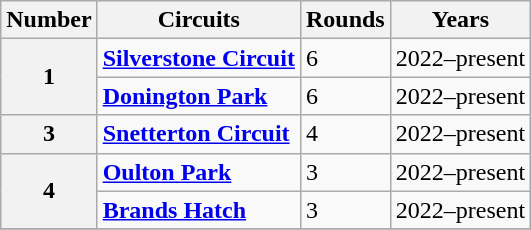<table class="wikitable" style="text-align=center">
<tr>
<th>Number</th>
<th>Circuits</th>
<th>Rounds</th>
<th>Years</th>
</tr>
<tr>
<th rowspan=2>1</th>
<td> <strong><a href='#'>Silverstone Circuit</a></strong></td>
<td>6</td>
<td>2022–present</td>
</tr>
<tr>
<td> <strong><a href='#'>Donington Park</a></strong></td>
<td>6</td>
<td>2022–present</td>
</tr>
<tr>
<th>3</th>
<td> <strong><a href='#'>Snetterton Circuit</a></strong></td>
<td>4</td>
<td>2022–present</td>
</tr>
<tr>
<th rowspan=2>4</th>
<td> <strong><a href='#'>Oulton Park</a></strong></td>
<td>3</td>
<td>2022–present</td>
</tr>
<tr>
<td> <strong><a href='#'>Brands Hatch</a></strong></td>
<td>3</td>
<td>2022–present</td>
</tr>
<tr>
</tr>
</table>
